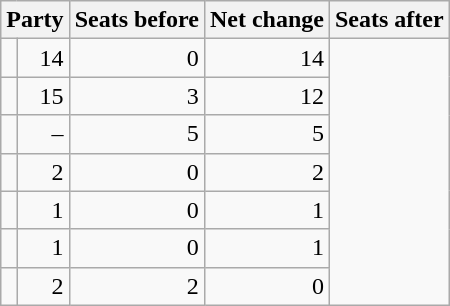<table class=wikitable style="text-align:right">
<tr>
<th colspan="2">Party</th>
<th>Seats before</th>
<th>Net change</th>
<th>Seats after</th>
</tr>
<tr>
<td></td>
<td>14</td>
<td> 0</td>
<td>14</td>
</tr>
<tr>
<td></td>
<td>15</td>
<td> 3</td>
<td>12</td>
</tr>
<tr>
<td></td>
<td>–</td>
<td> 5</td>
<td>5</td>
</tr>
<tr>
<td></td>
<td>2</td>
<td> 0</td>
<td>2</td>
</tr>
<tr>
<td></td>
<td>1</td>
<td> 0</td>
<td>1</td>
</tr>
<tr>
<td></td>
<td>1</td>
<td> 0</td>
<td>1</td>
</tr>
<tr>
<td></td>
<td>2</td>
<td> 2</td>
<td>0</td>
</tr>
</table>
